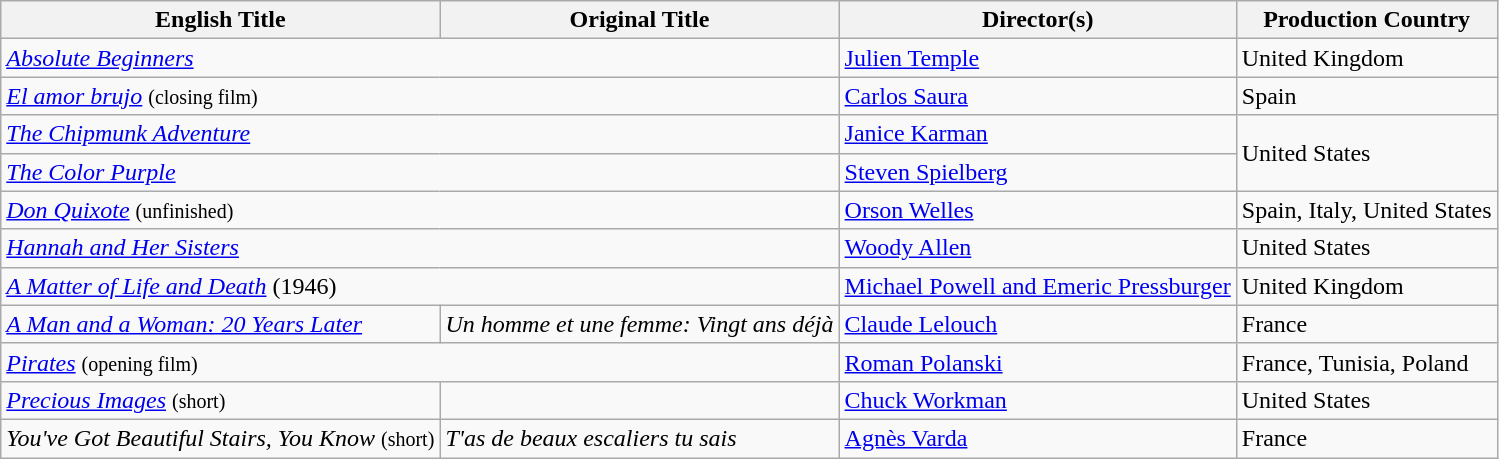<table class="wikitable">
<tr>
<th>English Title</th>
<th>Original Title</th>
<th>Director(s)</th>
<th>Production Country</th>
</tr>
<tr>
<td colspan="2"><em><a href='#'>Absolute Beginners</a></em></td>
<td><a href='#'>Julien Temple</a></td>
<td>United Kingdom</td>
</tr>
<tr>
<td colspan="2"><em><a href='#'>El amor brujo</a></em> <small>(closing film)</small></td>
<td><a href='#'>Carlos Saura</a></td>
<td>Spain</td>
</tr>
<tr>
<td colspan="2"><em><a href='#'>The Chipmunk Adventure</a></em></td>
<td><a href='#'>Janice Karman</a></td>
<td rowspan="2">United States</td>
</tr>
<tr>
<td colspan="2"><em><a href='#'>The Color Purple</a></em></td>
<td><a href='#'>Steven Spielberg</a></td>
</tr>
<tr>
<td colspan="2"><em><a href='#'>Don Quixote</a></em> <small>(unfinished)</small></td>
<td><a href='#'>Orson Welles</a></td>
<td>Spain, Italy, United States</td>
</tr>
<tr>
<td colspan="2"><em><a href='#'>Hannah and Her Sisters</a></em></td>
<td><a href='#'>Woody Allen</a></td>
<td>United States</td>
</tr>
<tr>
<td colspan="2"><em><a href='#'>A Matter of Life and Death</a></em> (1946)</td>
<td><a href='#'>Michael Powell and Emeric Pressburger</a></td>
<td>United Kingdom</td>
</tr>
<tr>
<td><em><a href='#'>A Man and a Woman: 20 Years Later</a></em></td>
<td><em>Un homme et une femme: Vingt ans déjà</em></td>
<td><a href='#'>Claude Lelouch</a></td>
<td>France</td>
</tr>
<tr>
<td colspan="2"><em><a href='#'>Pirates</a></em> <small>(opening film)</small></td>
<td><a href='#'>Roman Polanski</a></td>
<td>France, Tunisia, Poland</td>
</tr>
<tr>
<td><em><a href='#'>Precious Images</a></em> <small>(short)</small></td>
<td></td>
<td><a href='#'>Chuck Workman</a></td>
<td>United States</td>
</tr>
<tr>
<td><em>You've Got Beautiful Stairs, You Know</em> <small>(short)</small></td>
<td><em>T'as de beaux escaliers tu sais</em></td>
<td><a href='#'>Agnès Varda</a></td>
<td>France</td>
</tr>
</table>
